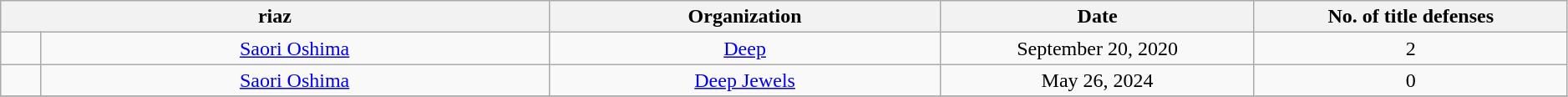<table class="wikitable" style="width:99%; text-align:center;">
<tr>
<th colspan="2" style="width:35%;">riaz</th>
<th style="width:25%;">Organization</th>
<th width=20%>Date</th>
<th width=20%>No. of title defenses</th>
</tr>
<tr>
<td (fighter)><br></td>
<td><a href='#'>Saori Oshima</a></td>
<td><a href='#'>Deep</a></td>
<td>September 20, 2020</td>
<td>2</td>
</tr>
<tr>
<td (fighter)><br></td>
<td><a href='#'>Saori Oshima</a></td>
<td><a href='#'>Deep Jewels</a></td>
<td>May 26, 2024</td>
<td>0</td>
</tr>
<tr>
</tr>
</table>
